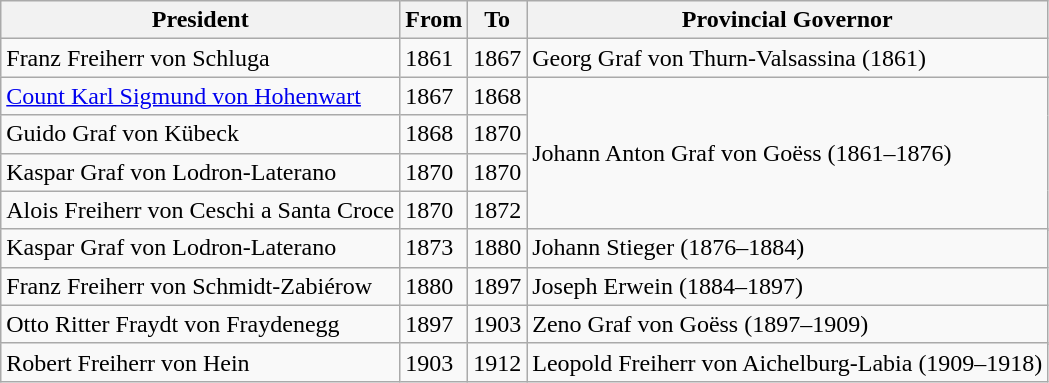<table class="wikitable">
<tr>
<th>President</th>
<th>From</th>
<th>To</th>
<th>Provincial Governor</th>
</tr>
<tr>
<td rowspan="2">Franz Freiherr von Schluga</td>
<td rowspan="2">1861</td>
<td rowspan="2">1867</td>
<td>Georg Graf von Thurn-Valsassina (1861)</td>
</tr>
<tr>
<td rowspan="6">Johann Anton Graf von Goëss (1861–1876)</td>
</tr>
<tr>
<td><a href='#'>Count Karl Sigmund von Hohenwart</a></td>
<td>1867</td>
<td>1868</td>
</tr>
<tr>
<td>Guido Graf von Kübeck</td>
<td>1868</td>
<td>1870</td>
</tr>
<tr>
<td>Kaspar Graf von Lodron-Laterano</td>
<td>1870</td>
<td>1870</td>
</tr>
<tr>
<td>Alois Freiherr von Ceschi a Santa Croce</td>
<td>1870</td>
<td>1872</td>
</tr>
<tr>
<td rowspan="2">Kaspar Graf von Lodron-Laterano</td>
<td rowspan="2">1873</td>
<td rowspan="2">1880</td>
</tr>
<tr>
<td rowspan="2">Johann Stieger (1876–1884)</td>
</tr>
<tr>
<td rowspan="2">Franz Freiherr von Schmidt-Zabiérow</td>
<td rowspan="2">1880</td>
<td rowspan="2">1897</td>
</tr>
<tr>
<td>Joseph Erwein (1884–1897)</td>
</tr>
<tr>
<td>Otto Ritter Fraydt von Fraydenegg</td>
<td>1897</td>
<td>1903</td>
<td rowspan="2">Zeno Graf von Goëss (1897–1909)</td>
</tr>
<tr>
<td rowspan="3">Robert Freiherr von Hein</td>
<td rowspan="3">1903</td>
<td rowspan="3">1912</td>
</tr>
<tr>
<td>Leopold Freiherr von Aichelburg-Labia (1909–1918)</td>
</tr>
</table>
